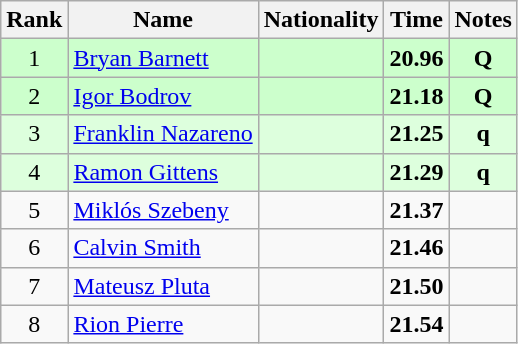<table class="wikitable sortable" style="text-align:center">
<tr>
<th>Rank</th>
<th>Name</th>
<th>Nationality</th>
<th>Time</th>
<th>Notes</th>
</tr>
<tr bgcolor=ccffcc>
<td>1</td>
<td align=left><a href='#'>Bryan Barnett</a></td>
<td align=left></td>
<td><strong>20.96</strong></td>
<td><strong>Q</strong></td>
</tr>
<tr bgcolor=ccffcc>
<td>2</td>
<td align=left><a href='#'>Igor Bodrov</a></td>
<td align=left></td>
<td><strong>21.18</strong></td>
<td><strong>Q</strong></td>
</tr>
<tr bgcolor=ddffdd>
<td>3</td>
<td align=left><a href='#'>Franklin Nazareno</a></td>
<td align=left></td>
<td><strong>21.25</strong></td>
<td><strong>q</strong></td>
</tr>
<tr bgcolor=ddffdd>
<td>4</td>
<td align=left><a href='#'>Ramon Gittens</a></td>
<td align=left></td>
<td><strong>21.29</strong></td>
<td><strong>q</strong></td>
</tr>
<tr>
<td>5</td>
<td align=left><a href='#'>Miklós Szebeny</a></td>
<td align=left></td>
<td><strong>21.37</strong></td>
<td></td>
</tr>
<tr>
<td>6</td>
<td align=left><a href='#'>Calvin Smith</a></td>
<td align=left></td>
<td><strong>21.46</strong></td>
<td></td>
</tr>
<tr>
<td>7</td>
<td align=left><a href='#'>Mateusz Pluta</a></td>
<td align=left></td>
<td><strong>21.50</strong></td>
<td></td>
</tr>
<tr>
<td>8</td>
<td align=left><a href='#'>Rion Pierre</a></td>
<td align=left></td>
<td><strong>21.54</strong></td>
<td></td>
</tr>
</table>
